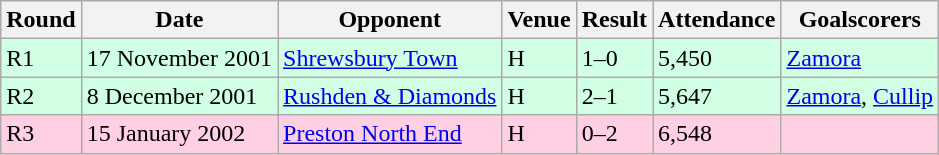<table class="wikitable">
<tr>
<th>Round</th>
<th>Date</th>
<th>Opponent</th>
<th>Venue</th>
<th>Result</th>
<th>Attendance</th>
<th>Goalscorers</th>
</tr>
<tr style="background-color: #d0ffe3;">
<td>R1</td>
<td>17 November 2001</td>
<td><a href='#'>Shrewsbury Town</a></td>
<td>H</td>
<td>1–0</td>
<td>5,450</td>
<td><a href='#'>Zamora</a></td>
</tr>
<tr style="background-color: #d0ffe3;">
<td>R2</td>
<td>8 December 2001</td>
<td><a href='#'>Rushden & Diamonds</a></td>
<td>H</td>
<td>2–1</td>
<td>5,647</td>
<td><a href='#'>Zamora</a>, <a href='#'>Cullip</a></td>
</tr>
<tr style="background-color: #ffd0e3;">
<td>R3</td>
<td>15 January 2002</td>
<td><a href='#'>Preston North End</a></td>
<td>H</td>
<td>0–2</td>
<td>6,548</td>
<td></td>
</tr>
</table>
